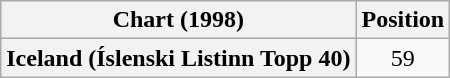<table class="wikitable plainrowheaders" style="text-align:center">
<tr>
<th>Chart (1998)</th>
<th>Position</th>
</tr>
<tr>
<th scope="row">Iceland (Íslenski Listinn Topp 40)</th>
<td>59</td>
</tr>
</table>
